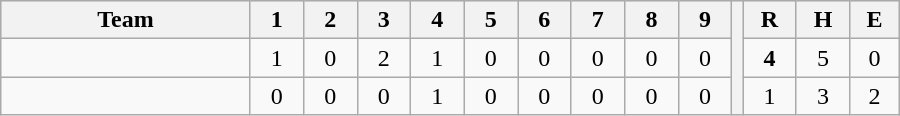<table border=1 cellspacing=0 width=600 style="margin-left:3em;" class="wikitable">
<tr style="text-align:center; background-color:#e6e6e6;">
<th align=left width=28%>Team</th>
<th width=6%>1</th>
<th width=6%>2</th>
<th width=6%>3</th>
<th width=6%>4</th>
<th width=6%>5</th>
<th width=6%>6</th>
<th width=6%>7</th>
<th width=6%>8</th>
<th width=6%>9</th>
<th rowspan="3" width=0.5%></th>
<th width=6%>R</th>
<th width=6%>H</th>
<th width=6%>E</th>
</tr>
<tr style="text-align:center;">
<td align=left></td>
<td>1</td>
<td>0</td>
<td>2</td>
<td>1</td>
<td>0</td>
<td>0</td>
<td>0</td>
<td>0</td>
<td>0</td>
<td><strong>4</strong></td>
<td>5</td>
<td>0</td>
</tr>
<tr style="text-align:center;">
<td align=left></td>
<td>0</td>
<td>0</td>
<td>0</td>
<td>1</td>
<td>0</td>
<td>0</td>
<td>0</td>
<td>0</td>
<td>0</td>
<td>1</td>
<td>3</td>
<td>2</td>
</tr>
</table>
